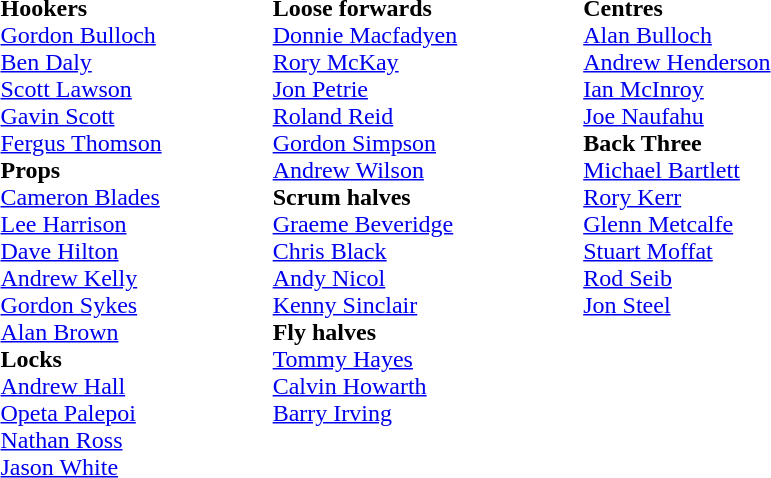<table class="toccolours" style="border-collapse: collapse;">
<tr>
<td valign="top"></td>
<td width="20"> </td>
<td valign="top"><br><strong>Hookers</strong><br> <a href='#'>Gordon Bulloch</a><br>
 <a href='#'>Ben Daly</a><br>
 <a href='#'>Scott Lawson</a><br>
 <a href='#'>Gavin Scott</a><br>
 <a href='#'>Fergus Thomson</a><br><strong>Props</strong><br> <a href='#'>Cameron Blades</a><br>
 <a href='#'>Lee Harrison</a><br>
 <a href='#'>Dave Hilton</a><br>
 <a href='#'>Andrew Kelly</a><br>
 <a href='#'>Gordon Sykes</a><br>
 <a href='#'>Alan Brown</a><br><strong>Locks</strong><br> <a href='#'>Andrew Hall</a><br>
 <a href='#'>Opeta Palepoi</a><br>
 <a href='#'>Nathan Ross</a><br>
 <a href='#'>Jason White</a><br>
<br></td>
<td width="70"> </td>
<td valign="top"><br><strong>Loose forwards</strong><br> <a href='#'>Donnie Macfadyen</a><br>
 <a href='#'>Rory McKay</a><br>
 <a href='#'>Jon Petrie</a><br>
 <a href='#'>Roland Reid</a><br>
 <a href='#'>Gordon Simpson</a><br>
 <a href='#'>Andrew Wilson</a><br><strong>Scrum halves</strong><br> <a href='#'>Graeme Beveridge</a><br>
 <a href='#'>Chris Black</a><br>
 <a href='#'>Andy Nicol</a><br>
 <a href='#'>Kenny Sinclair</a><br><strong>Fly halves</strong><br> <a href='#'>Tommy Hayes</a><br>
 <a href='#'>Calvin Howarth</a><br>
 <a href='#'>Barry Irving</a><br></td>
<td width="80"> </td>
<td valign="top"><br><strong>Centres</strong><br> <a href='#'>Alan Bulloch</a><br>
 <a href='#'>Andrew Henderson</a><br>
 <a href='#'>Ian McInroy</a><br>
 <a href='#'>Joe Naufahu</a><br><strong>Back Three</strong><br> <a href='#'>Michael Bartlett</a><br>
 <a href='#'>Rory Kerr</a><br>
 <a href='#'>Glenn Metcalfe</a><br>
 <a href='#'>Stuart Moffat</a><br>
 <a href='#'>Rod Seib</a><br>
 <a href='#'>Jon Steel</a><br></td>
<td width="35"> </td>
<td valign="top"></td>
</tr>
</table>
